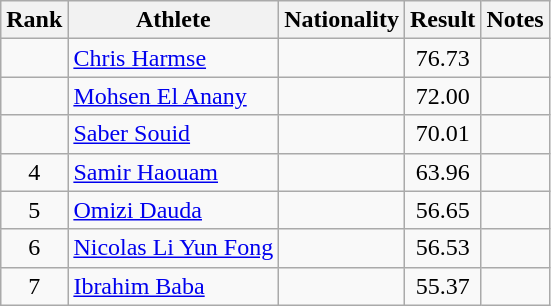<table class="wikitable sortable" style="text-align:center">
<tr>
<th>Rank</th>
<th>Athlete</th>
<th>Nationality</th>
<th>Result</th>
<th>Notes</th>
</tr>
<tr>
<td></td>
<td align=left><a href='#'>Chris Harmse</a></td>
<td align=left></td>
<td>76.73</td>
<td></td>
</tr>
<tr>
<td></td>
<td align=left><a href='#'>Mohsen El Anany</a></td>
<td align=left></td>
<td>72.00</td>
<td></td>
</tr>
<tr>
<td></td>
<td align=left><a href='#'>Saber Souid</a></td>
<td align=left></td>
<td>70.01</td>
<td></td>
</tr>
<tr>
<td>4</td>
<td align=left><a href='#'>Samir Haouam</a></td>
<td align=left></td>
<td>63.96</td>
<td></td>
</tr>
<tr>
<td>5</td>
<td align=left><a href='#'>Omizi Dauda</a></td>
<td align=left></td>
<td>56.65</td>
<td></td>
</tr>
<tr>
<td>6</td>
<td align=left><a href='#'>Nicolas Li Yun Fong</a></td>
<td align=left></td>
<td>56.53</td>
<td></td>
</tr>
<tr>
<td>7</td>
<td align=left><a href='#'>Ibrahim Baba</a></td>
<td align=left></td>
<td>55.37</td>
<td></td>
</tr>
</table>
